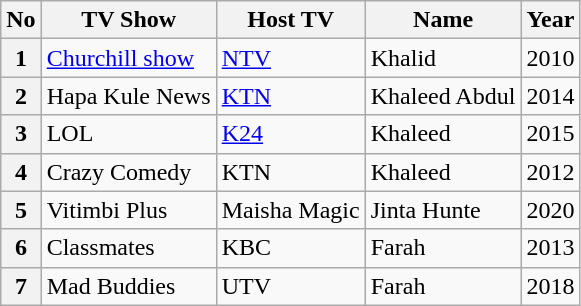<table class="wikitable">
<tr>
<th>No</th>
<th>TV Show</th>
<th>Host TV</th>
<th>Name</th>
<th>Year</th>
</tr>
<tr>
<th>1</th>
<td><a href='#'>Churchill show</a></td>
<td><a href='#'>NTV</a></td>
<td>Khalid</td>
<td>2010</td>
</tr>
<tr>
<th>2</th>
<td>Hapa Kule News</td>
<td><a href='#'>KTN</a></td>
<td>Khaleed Abdul</td>
<td>2014</td>
</tr>
<tr>
<th>3</th>
<td>LOL</td>
<td><a href='#'>K24</a></td>
<td>Khaleed</td>
<td>2015</td>
</tr>
<tr>
<th>4</th>
<td>Crazy Comedy</td>
<td>KTN</td>
<td>Khaleed</td>
<td>2012</td>
</tr>
<tr>
<th>5</th>
<td>Vitimbi Plus</td>
<td>Maisha Magic</td>
<td>Jinta Hunte</td>
<td>2020</td>
</tr>
<tr>
<th>6</th>
<td>Classmates</td>
<td>KBC</td>
<td>Farah</td>
<td>2013</td>
</tr>
<tr>
<th>7</th>
<td>Mad Buddies</td>
<td>UTV</td>
<td>Farah</td>
<td>2018</td>
</tr>
</table>
